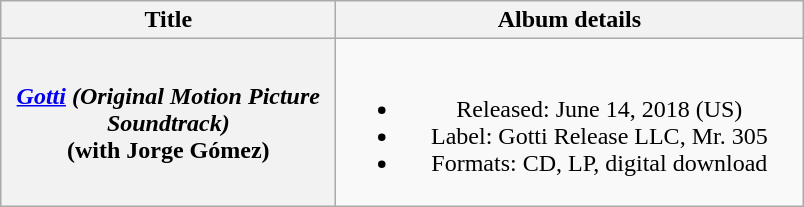<table class="wikitable plainrowheaders" style="text-align:center;">
<tr>
<th scope="col" style="width:13.5em;">Title</th>
<th scope="col" style="width:19em;">Album details</th>
</tr>
<tr>
<th scope="row"><em><a href='#'>Gotti</a> (Original Motion Picture Soundtrack)</em> <br><span>(with Jorge Gómez)</span></th>
<td><br><ul><li>Released: June 14, 2018 <span>(US)</span></li><li>Label: Gotti Release LLC, Mr. 305</li><li>Formats: CD, LP, digital download</li></ul></td>
</tr>
</table>
